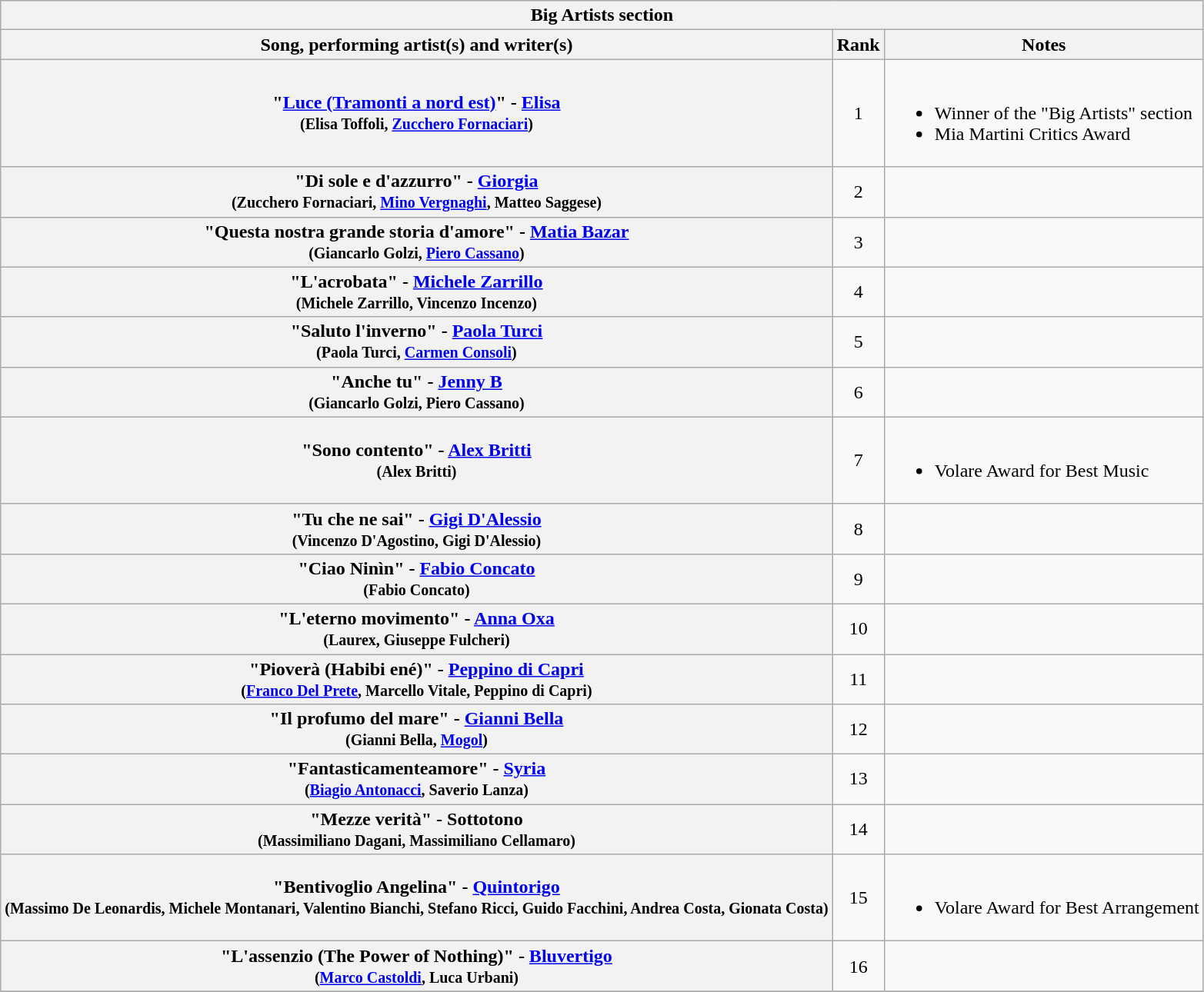<table class="plainrowheaders wikitable">
<tr>
<th colspan="3">Big Artists section</th>
</tr>
<tr>
<th>Song, performing artist(s) and writer(s)</th>
<th>Rank</th>
<th>Notes</th>
</tr>
<tr>
<th scope="row">"<a href='#'>Luce (Tramonti a nord est)</a>" - <a href='#'>Elisa</a><br><small> (Elisa Toffoli, <a href='#'>Zucchero Fornaciari</a>)</small></th>
<td align="center">1</td>
<td><br><ul><li>Winner of the "Big Artists" section</li><li>Mia Martini Critics Award</li></ul></td>
</tr>
<tr>
<th scope="row">"Di sole e d'azzurro" -  <a href='#'>Giorgia</a><br><small> (Zucchero Fornaciari, <a href='#'>Mino Vergnaghi</a>, Matteo Saggese)</small></th>
<td align="center">2</td>
<td></td>
</tr>
<tr>
<th scope="row">"Questa nostra grande storia d'amore" -  <a href='#'>Matia Bazar</a><br><small> (Giancarlo Golzi, <a href='#'>Piero Cassano</a>) </small></th>
<td align="center">3</td>
<td></td>
</tr>
<tr>
<th scope="row">"L'acrobata" -  <a href='#'>Michele Zarrillo</a><br> <small> (Michele Zarrillo, Vincenzo Incenzo)</small></th>
<td align="center">4</td>
<td></td>
</tr>
<tr>
<th scope="row">"Saluto l'inverno" - <a href='#'>Paola Turci</a><br> <small> (Paola Turci, <a href='#'>Carmen Consoli</a>)</small></th>
<td align="center">5</td>
<td></td>
</tr>
<tr>
<th scope="row">"Anche tu" - <a href='#'>Jenny B</a><br><small> (Giancarlo Golzi, Piero Cassano)</small></th>
<td align="center">6</td>
<td></td>
</tr>
<tr>
<th scope="row">"Sono contento" -  <a href='#'>Alex Britti</a><br> <small> (Alex Britti) </small></th>
<td align="center">7</td>
<td><br><ul><li>Volare Award for Best Music</li></ul></td>
</tr>
<tr>
<th scope="row">"Tu che ne sai" - <a href='#'>Gigi D'Alessio</a><br><small> (Vincenzo D'Agostino, Gigi D'Alessio) </small></th>
<td align="center">8</td>
<td></td>
</tr>
<tr>
<th scope="row">"Ciao Ninìn" - <a href='#'>Fabio Concato</a><br><small> (Fabio Concato) </small></th>
<td align="center">9</td>
<td></td>
</tr>
<tr>
<th scope="row">"L'eterno movimento" - <a href='#'>Anna Oxa</a><br><small> (Laurex, Giuseppe Fulcheri) </small></th>
<td align="center">10</td>
<td></td>
</tr>
<tr>
<th scope="row">"Pioverà (Habibi ené)" -  <a href='#'>Peppino di Capri</a><br>  <small>(<a href='#'>Franco Del Prete</a>, Marcello Vitale, Peppino di Capri) </small></th>
<td align="center">11</td>
<td></td>
</tr>
<tr>
<th scope="row">"Il profumo del mare" - <a href='#'>Gianni Bella</a><br> <small>(Gianni Bella, <a href='#'>Mogol</a>) </small></th>
<td align="center">12</td>
<td></td>
</tr>
<tr>
<th scope="row">"Fantasticamenteamore" - <a href='#'>Syria</a><br><small> (<a href='#'>Biagio Antonacci</a>, Saverio Lanza)  </small></th>
<td align="center">13</td>
<td></td>
</tr>
<tr>
<th scope="row">"Mezze verità" - Sottotono<br><small> (Massimiliano Dagani, Massimiliano Cellamaro) </small></th>
<td align="center">14</td>
<td></td>
</tr>
<tr>
<th scope="row">"Bentivoglio Angelina" - <a href='#'>Quintorigo</a> <br><small>  (Massimo De Leonardis, Michele Montanari, Valentino Bianchi, Stefano Ricci, Guido Facchini, Andrea Costa, Gionata Costa) </small></th>
<td align="center">15</td>
<td><br><ul><li>Volare Award for Best Arrangement</li></ul></td>
</tr>
<tr>
<th scope="row">"L'assenzio (The Power of Nothing)" -  <a href='#'>Bluvertigo</a><br><small> (<a href='#'>Marco Castoldi</a>, Luca Urbani) </small></th>
<td align="center">16</td>
<td></td>
</tr>
<tr>
</tr>
</table>
